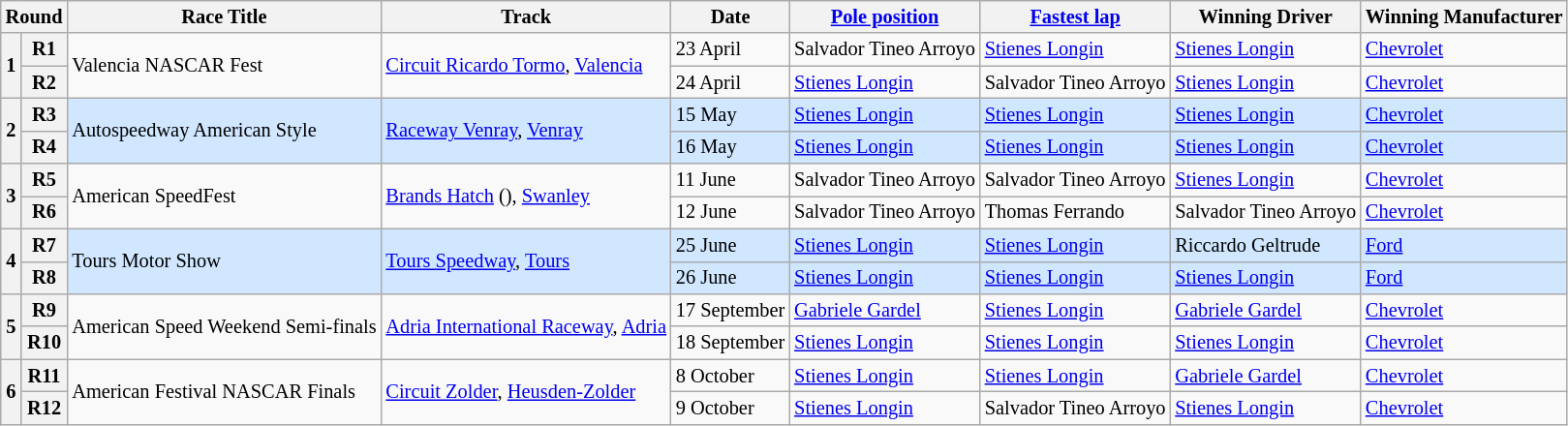<table class="wikitable" style="font-size:85%;">
<tr>
<th colspan=2>Round</th>
<th>Race Title</th>
<th>Track</th>
<th>Date</th>
<th><a href='#'>Pole position</a></th>
<th><a href='#'>Fastest lap</a></th>
<th>Winning Driver</th>
<th>Winning Manufacturer</th>
</tr>
<tr>
<th rowspan=2>1</th>
<th>R1</th>
<td rowspan=2>Valencia NASCAR Fest</td>
<td rowspan=2> <a href='#'>Circuit Ricardo Tormo</a>, <a href='#'>Valencia</a></td>
<td>23 April</td>
<td> Salvador Tineo Arroyo</td>
<td> <a href='#'>Stienes Longin</a></td>
<td> <a href='#'>Stienes Longin</a></td>
<td><a href='#'>Chevrolet</a></td>
</tr>
<tr>
<th>R2</th>
<td>24 April</td>
<td> <a href='#'>Stienes Longin</a></td>
<td> Salvador Tineo Arroyo</td>
<td> <a href='#'>Stienes Longin</a></td>
<td><a href='#'>Chevrolet</a></td>
</tr>
<tr style="background:#D0E7FF;">
<th rowspan=2>2</th>
<th>R3</th>
<td rowspan=2>Autospeedway American Style</td>
<td rowspan=2> <a href='#'>Raceway Venray</a>, <a href='#'>Venray</a></td>
<td>15 May</td>
<td> <a href='#'>Stienes Longin</a></td>
<td> <a href='#'>Stienes Longin</a></td>
<td> <a href='#'>Stienes Longin</a></td>
<td><a href='#'>Chevrolet</a></td>
</tr>
<tr style="background:#D0E7FF;">
<th>R4</th>
<td>16 May</td>
<td> <a href='#'>Stienes Longin</a></td>
<td> <a href='#'>Stienes Longin</a></td>
<td> <a href='#'>Stienes Longin</a></td>
<td><a href='#'>Chevrolet</a></td>
</tr>
<tr>
<th rowspan=2>3</th>
<th>R5</th>
<td rowspan=2>American SpeedFest</td>
<td rowspan=2> <a href='#'>Brands Hatch</a> (), <a href='#'>Swanley</a></td>
<td>11 June</td>
<td> Salvador Tineo Arroyo</td>
<td> Salvador Tineo Arroyo</td>
<td> <a href='#'>Stienes Longin</a></td>
<td><a href='#'>Chevrolet</a></td>
</tr>
<tr>
<th>R6</th>
<td>12 June</td>
<td> Salvador Tineo Arroyo</td>
<td> Thomas Ferrando</td>
<td> Salvador Tineo Arroyo</td>
<td><a href='#'>Chevrolet</a></td>
</tr>
<tr style="background:#D0E7FF;">
<th rowspan=2>4</th>
<th>R7</th>
<td rowspan=2>Tours Motor Show</td>
<td rowspan=2> <a href='#'>Tours Speedway</a>, <a href='#'>Tours</a></td>
<td>25 June</td>
<td> <a href='#'>Stienes Longin</a></td>
<td> <a href='#'>Stienes Longin</a></td>
<td> Riccardo Geltrude</td>
<td><a href='#'>Ford</a></td>
</tr>
<tr style="background:#D0E7FF;">
<th>R8</th>
<td>26 June</td>
<td> <a href='#'>Stienes Longin</a></td>
<td> <a href='#'>Stienes Longin</a></td>
<td> <a href='#'>Stienes Longin</a></td>
<td><a href='#'>Ford</a></td>
</tr>
<tr>
<th rowspan=2>5</th>
<th>R9</th>
<td rowspan=2>American Speed Weekend Semi-finals</td>
<td rowspan=2> <a href='#'>Adria International Raceway</a>, <a href='#'>Adria</a></td>
<td>17 September</td>
<td> <a href='#'>Gabriele Gardel</a></td>
<td> <a href='#'>Stienes Longin</a></td>
<td> <a href='#'>Gabriele Gardel</a></td>
<td><a href='#'>Chevrolet</a></td>
</tr>
<tr>
<th>R10</th>
<td>18 September</td>
<td> <a href='#'>Stienes Longin</a></td>
<td> <a href='#'>Stienes Longin</a></td>
<td> <a href='#'>Stienes Longin</a></td>
<td><a href='#'>Chevrolet</a></td>
</tr>
<tr>
<th rowspan=2>6</th>
<th>R11</th>
<td rowspan=2>American Festival NASCAR Finals</td>
<td rowspan=2> <a href='#'>Circuit Zolder</a>, <a href='#'>Heusden-Zolder</a></td>
<td>8 October</td>
<td> <a href='#'>Stienes Longin</a></td>
<td> <a href='#'>Stienes Longin</a></td>
<td> <a href='#'>Gabriele Gardel</a></td>
<td><a href='#'>Chevrolet</a></td>
</tr>
<tr>
<th>R12</th>
<td>9 October</td>
<td> <a href='#'>Stienes Longin</a></td>
<td> Salvador Tineo Arroyo</td>
<td> <a href='#'>Stienes Longin</a></td>
<td><a href='#'>Chevrolet</a></td>
</tr>
</table>
